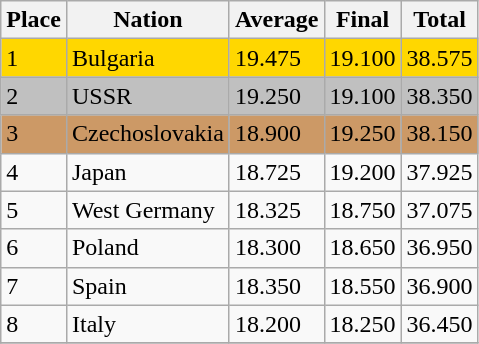<table class="wikitable">
<tr>
<th>Place</th>
<th>Nation</th>
<th>Average</th>
<th>Final</th>
<th>Total</th>
</tr>
<tr bgcolor=gold>
<td>1</td>
<td> Bulgaria</td>
<td>19.475</td>
<td>19.100</td>
<td>38.575</td>
</tr>
<tr bgcolor=silver>
<td>2</td>
<td> USSR</td>
<td>19.250</td>
<td>19.100</td>
<td>38.350</td>
</tr>
<tr bgcolor=cc9966>
<td>3</td>
<td> Czechoslovakia</td>
<td>18.900</td>
<td>19.250</td>
<td>38.150</td>
</tr>
<tr>
<td>4</td>
<td> Japan</td>
<td>18.725</td>
<td>19.200</td>
<td>37.925</td>
</tr>
<tr>
<td>5</td>
<td> West Germany</td>
<td>18.325</td>
<td>18.750</td>
<td>37.075</td>
</tr>
<tr>
<td>6</td>
<td> Poland</td>
<td>18.300</td>
<td>18.650</td>
<td>36.950</td>
</tr>
<tr>
<td>7</td>
<td> Spain</td>
<td>18.350</td>
<td>18.550</td>
<td>36.900</td>
</tr>
<tr>
<td>8</td>
<td> Italy</td>
<td>18.200</td>
<td>18.250</td>
<td>36.450</td>
</tr>
<tr>
</tr>
</table>
